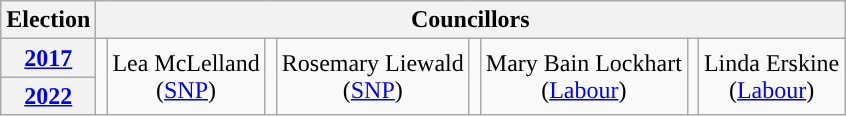<table class="wikitable" style="text-align:center">
<tr>
<th>Election</th>
<th colspan=8>Councillors</th>
</tr>
<tr>
<th><a href='#'>2017</a></th>
<td rowspan=2; style="background-color: "></td>
<td rowspan=2>Lea McLelland<br>(<a href='#'>SNP</a>)</td>
<td rowspan=2; style="background-color: "></td>
<td rowspan=2>Rosemary Liewald<br>(<a href='#'>SNP</a>)</td>
<td rowspan=2; style="background-color: "></td>
<td rowspan=2>Mary Bain Lockhart<br>(<a href='#'>Labour</a>)</td>
<td rowspan=2; style="background-color: "></td>
<td rowspan=2>Linda Erskine<br>(<a href='#'>Labour</a>)</td>
</tr>
<tr>
<th><a href='#'>2022</a></th>
</tr>
</table>
